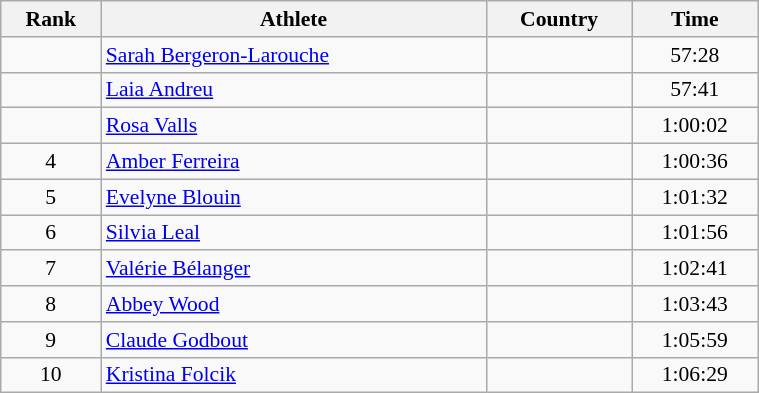<table class="wikitable" width=40% style="font-size:90%; text-align:center;">
<tr>
<th>Rank</th>
<th>Athlete</th>
<th>Country</th>
<th>Time</th>
</tr>
<tr>
<td></td>
<td align=left><a href='#'>Sarah Bergeron-Larouche</a></td>
<td align=left></td>
<td>57:28</td>
</tr>
<tr>
<td></td>
<td align=left><a href='#'>Laia Andreu</a></td>
<td align=left></td>
<td>57:41</td>
</tr>
<tr>
<td></td>
<td align=left><a href='#'>Rosa Valls</a></td>
<td align=left></td>
<td>1:00:02</td>
</tr>
<tr>
<td>4</td>
<td align=left><a href='#'>Amber Ferreira</a></td>
<td align=left></td>
<td>1:00:36</td>
</tr>
<tr>
<td>5</td>
<td align=left><a href='#'>Evelyne Blouin</a></td>
<td align=left></td>
<td>1:01:32</td>
</tr>
<tr>
<td>6</td>
<td align=left><a href='#'>Silvia Leal</a></td>
<td align=left></td>
<td>1:01:56</td>
</tr>
<tr>
<td>7</td>
<td align=left><a href='#'>Valérie Bélanger</a></td>
<td align=left></td>
<td>1:02:41</td>
</tr>
<tr>
<td>8</td>
<td align=left><a href='#'>Abbey Wood</a></td>
<td align=left></td>
<td>1:03:43</td>
</tr>
<tr>
<td>9</td>
<td align=left><a href='#'>Claude Godbout</a></td>
<td align=left></td>
<td>1:05:59</td>
</tr>
<tr>
<td>10</td>
<td align=left><a href='#'>Kristina Folcik</a></td>
<td align=left></td>
<td>1:06:29</td>
</tr>
</table>
